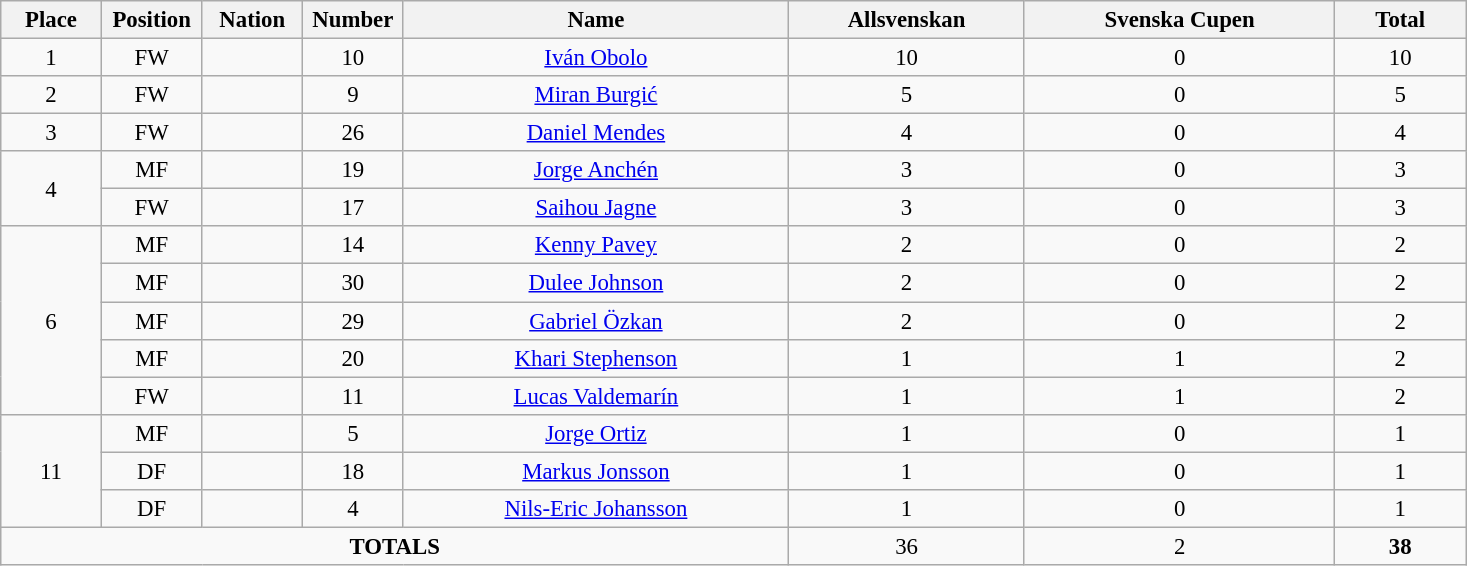<table class="wikitable" style="font-size: 95%; text-align: center;">
<tr>
<th width=60>Place</th>
<th width=60>Position</th>
<th width=60>Nation</th>
<th width=60>Number</th>
<th width=250>Name</th>
<th width=150>Allsvenskan</th>
<th width=200>Svenska Cupen</th>
<th width=80><strong>Total</strong></th>
</tr>
<tr>
<td>1</td>
<td>FW</td>
<td></td>
<td>10</td>
<td><a href='#'>Iván Obolo</a></td>
<td>10</td>
<td>0</td>
<td>10</td>
</tr>
<tr>
<td>2</td>
<td>FW</td>
<td></td>
<td>9</td>
<td><a href='#'>Miran Burgić</a></td>
<td>5</td>
<td>0</td>
<td>5</td>
</tr>
<tr>
<td>3</td>
<td>FW</td>
<td></td>
<td>26</td>
<td><a href='#'>Daniel Mendes</a></td>
<td>4</td>
<td>0</td>
<td>4</td>
</tr>
<tr>
<td rowspan="2">4</td>
<td>MF</td>
<td></td>
<td>19</td>
<td><a href='#'>Jorge Anchén</a></td>
<td>3</td>
<td>0</td>
<td>3</td>
</tr>
<tr>
<td>FW</td>
<td></td>
<td>17</td>
<td><a href='#'>Saihou Jagne</a></td>
<td>3</td>
<td>0</td>
<td>3</td>
</tr>
<tr>
<td rowspan="5">6</td>
<td>MF</td>
<td></td>
<td>14</td>
<td><a href='#'>Kenny Pavey</a></td>
<td>2</td>
<td>0</td>
<td>2</td>
</tr>
<tr>
<td>MF</td>
<td></td>
<td>30</td>
<td><a href='#'>Dulee Johnson</a></td>
<td>2</td>
<td>0</td>
<td>2</td>
</tr>
<tr>
<td>MF</td>
<td></td>
<td>29</td>
<td><a href='#'>Gabriel Özkan</a></td>
<td>2</td>
<td>0</td>
<td>2</td>
</tr>
<tr>
<td>MF</td>
<td></td>
<td>20</td>
<td><a href='#'>Khari Stephenson</a></td>
<td>1</td>
<td>1</td>
<td>2</td>
</tr>
<tr>
<td>FW</td>
<td></td>
<td>11</td>
<td><a href='#'>Lucas Valdemarín</a></td>
<td>1</td>
<td>1</td>
<td>2</td>
</tr>
<tr>
<td rowspan="3">11</td>
<td>MF</td>
<td></td>
<td>5</td>
<td><a href='#'>Jorge Ortiz</a></td>
<td>1</td>
<td>0</td>
<td>1</td>
</tr>
<tr>
<td>DF</td>
<td></td>
<td>18</td>
<td><a href='#'>Markus Jonsson</a></td>
<td>1</td>
<td>0</td>
<td>1</td>
</tr>
<tr>
<td>DF</td>
<td></td>
<td>4</td>
<td><a href='#'>Nils-Eric Johansson</a></td>
<td>1</td>
<td>0</td>
<td>1</td>
</tr>
<tr>
<td colspan="5"><strong>TOTALS</strong></td>
<td>36</td>
<td>2</td>
<td><strong>38</strong></td>
</tr>
</table>
